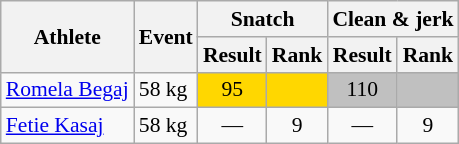<table class="wikitable" style="font-size:90%">
<tr>
<th rowspan="2">Athlete</th>
<th rowspan="2">Event</th>
<th colspan="2">Snatch</th>
<th colspan="2">Clean & jerk</th>
</tr>
<tr>
<th>Result</th>
<th>Rank</th>
<th>Result</th>
<th>Rank</th>
</tr>
<tr>
<td><a href='#'>Romela Begaj</a></td>
<td>58 kg</td>
<td align=center bgcolor=gold>95</td>
<td align=center bgcolor=gold></td>
<td align=center bgcolor=silver>110</td>
<td align=center bgcolor=silver></td>
</tr>
<tr>
<td><a href='#'>Fetie Kasaj</a></td>
<td>58 kg</td>
<td align=center>—</td>
<td align=center>9</td>
<td align=center>—</td>
<td align=center>9</td>
</tr>
</table>
